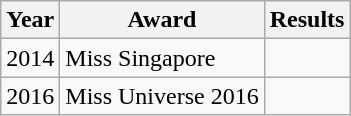<table class="wikitable sortable">
<tr>
<th>Year</th>
<th>Award</th>
<th>Results</th>
</tr>
<tr>
<td>2014</td>
<td>Miss Singapore</td>
<td></td>
</tr>
<tr>
<td>2016</td>
<td>Miss Universe 2016</td>
<td></td>
</tr>
</table>
